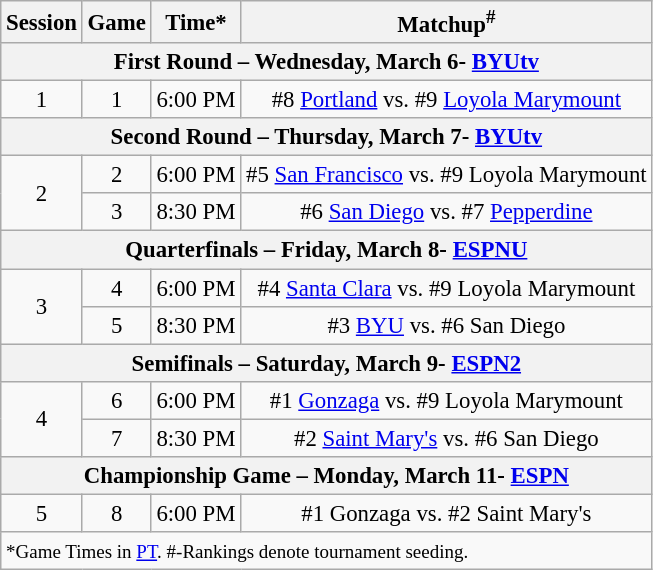<table class="wikitable" style="font-size: 95%">
<tr align="center">
<th>Session</th>
<th>Game</th>
<th>Time*</th>
<th>Matchup<sup>#</sup></th>
</tr>
<tr>
<th colspan=7>First Round – Wednesday, March 6- <a href='#'>BYUtv</a></th>
</tr>
<tr>
<td style="text-align: center;">1</td>
<td style="text-align: center;">1</td>
<td>6:00 PM</td>
<td style="text-align: center;">#8 <a href='#'>Portland</a> vs. #9 <a href='#'>Loyola Marymount</a></td>
</tr>
<tr>
<th colspan=7>Second Round – Thursday, March 7- <a href='#'>BYUtv</a></th>
</tr>
<tr>
<td style="text-align: center;" rowspan=2>2</td>
<td style="text-align: center;">2</td>
<td>6:00 PM</td>
<td style="text-align: center;">#5 <a href='#'>San Francisco</a> vs. #9 Loyola Marymount</td>
</tr>
<tr>
<td style="text-align: center;">3</td>
<td>8:30 PM</td>
<td style="text-align: center;">#6 <a href='#'>San Diego</a> vs. #7 <a href='#'>Pepperdine</a></td>
</tr>
<tr>
<th colspan=7>Quarterfinals – Friday, March 8- <a href='#'>ESPNU</a></th>
</tr>
<tr>
<td style="text-align: center;" rowspan=2>3</td>
<td style="text-align: center;">4</td>
<td>6:00 PM</td>
<td style="text-align: center;">#4 <a href='#'>Santa Clara</a> vs. #9 Loyola Marymount</td>
</tr>
<tr>
<td style="text-align: center;">5</td>
<td>8:30 PM</td>
<td style="text-align: center;">#3 <a href='#'>BYU</a> vs. #6 San Diego</td>
</tr>
<tr>
<th colspan=7>Semifinals – Saturday, March 9- <a href='#'>ESPN2</a></th>
</tr>
<tr>
<td style="text-align: center;" rowspan=2>4</td>
<td style="text-align: center;">6</td>
<td>6:00 PM</td>
<td style="text-align: center;">#1 <a href='#'>Gonzaga</a> vs. #9 Loyola Marymount</td>
</tr>
<tr>
<td style="text-align: center;">7</td>
<td>8:30 PM</td>
<td style="text-align: center;">#2 <a href='#'>Saint Mary's</a> vs. #6 San Diego</td>
</tr>
<tr>
<th colspan=7>Championship Game – Monday, March 11- <a href='#'>ESPN</a></th>
</tr>
<tr>
<td style="text-align: center;">5</td>
<td style="text-align: center;">8</td>
<td>6:00 PM</td>
<td style="text-align: center;">#1 Gonzaga vs. #2 Saint Mary's</td>
</tr>
<tr>
<td colspan=6><small>*Game Times in <a href='#'>PT</a>. #-Rankings denote tournament seeding.</small></td>
</tr>
</table>
